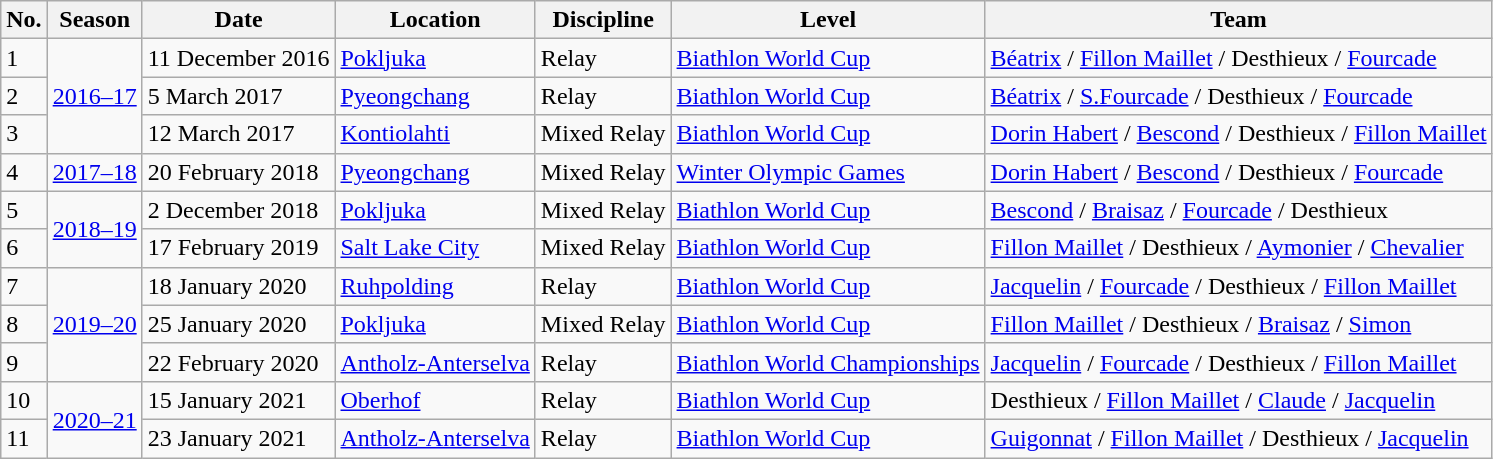<table class="wikitable">
<tr>
<th>No.</th>
<th>Season</th>
<th>Date</th>
<th>Location</th>
<th>Discipline</th>
<th>Level</th>
<th>Team</th>
</tr>
<tr>
<td>1</td>
<td rowspan="3"><a href='#'>2016–17</a></td>
<td>11 December 2016</td>
<td> <a href='#'>Pokljuka</a></td>
<td>Relay</td>
<td><a href='#'>Biathlon World Cup</a></td>
<td><a href='#'>Béatrix</a> / <a href='#'>Fillon Maillet</a> / Desthieux / <a href='#'>Fourcade</a></td>
</tr>
<tr>
<td>2</td>
<td>5 March 2017</td>
<td> <a href='#'>Pyeongchang</a></td>
<td>Relay</td>
<td><a href='#'>Biathlon World Cup</a></td>
<td><a href='#'>Béatrix</a> / <a href='#'>S.Fourcade</a> / Desthieux / <a href='#'>Fourcade</a></td>
</tr>
<tr>
<td>3</td>
<td>12 March 2017</td>
<td> <a href='#'>Kontiolahti</a></td>
<td>Mixed Relay</td>
<td><a href='#'>Biathlon World Cup</a></td>
<td><a href='#'>Dorin Habert</a> / <a href='#'>Bescond</a> / Desthieux / <a href='#'>Fillon Maillet</a></td>
</tr>
<tr>
<td>4</td>
<td rowspan="1"><a href='#'>2017–18</a></td>
<td>20 February 2018</td>
<td> <a href='#'>Pyeongchang</a></td>
<td>Mixed Relay</td>
<td><a href='#'>Winter Olympic Games</a></td>
<td><a href='#'>Dorin Habert</a> / <a href='#'>Bescond</a> / Desthieux / <a href='#'>Fourcade</a></td>
</tr>
<tr>
<td>5</td>
<td rowspan="2"><a href='#'>2018–19</a></td>
<td>2 December 2018</td>
<td> <a href='#'>Pokljuka</a></td>
<td>Mixed Relay</td>
<td><a href='#'>Biathlon World Cup</a></td>
<td><a href='#'>Bescond</a> / <a href='#'>Braisaz</a> / <a href='#'>Fourcade</a> / Desthieux</td>
</tr>
<tr>
<td>6</td>
<td>17 February 2019</td>
<td> <a href='#'>Salt Lake City</a></td>
<td>Mixed Relay</td>
<td><a href='#'>Biathlon World Cup</a></td>
<td><a href='#'>Fillon Maillet</a> / Desthieux / <a href='#'>Aymonier</a> / <a href='#'>Chevalier</a></td>
</tr>
<tr>
<td>7</td>
<td rowspan="3"><a href='#'>2019–20</a></td>
<td>18 January 2020</td>
<td> <a href='#'>Ruhpolding</a></td>
<td>Relay</td>
<td><a href='#'>Biathlon World Cup</a></td>
<td><a href='#'>Jacquelin</a> / <a href='#'>Fourcade</a> / Desthieux / <a href='#'>Fillon Maillet</a></td>
</tr>
<tr>
<td>8</td>
<td>25 January 2020</td>
<td> <a href='#'>Pokljuka</a></td>
<td>Mixed Relay</td>
<td><a href='#'>Biathlon World Cup</a></td>
<td><a href='#'>Fillon Maillet</a> / Desthieux / <a href='#'>Braisaz</a> / <a href='#'>Simon</a></td>
</tr>
<tr>
<td>9</td>
<td>22 February 2020</td>
<td> <a href='#'>Antholz-Anterselva</a></td>
<td>Relay</td>
<td><a href='#'>Biathlon World Championships</a></td>
<td><a href='#'>Jacquelin</a> / <a href='#'>Fourcade</a> / Desthieux / <a href='#'>Fillon Maillet</a></td>
</tr>
<tr>
<td>10</td>
<td rowspan="2"><a href='#'>2020–21</a></td>
<td>15 January 2021</td>
<td> <a href='#'>Oberhof</a></td>
<td>Relay</td>
<td><a href='#'>Biathlon World Cup</a></td>
<td>Desthieux / <a href='#'>Fillon Maillet</a> / <a href='#'>Claude</a> / <a href='#'>Jacquelin</a></td>
</tr>
<tr>
<td>11</td>
<td>23 January 2021</td>
<td> <a href='#'>Antholz-Anterselva</a></td>
<td>Relay</td>
<td><a href='#'>Biathlon World Cup</a></td>
<td><a href='#'>Guigonnat</a> / <a href='#'>Fillon Maillet</a> / Desthieux / <a href='#'>Jacquelin</a></td>
</tr>
</table>
